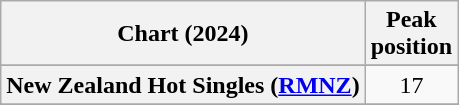<table class="wikitable sortable plainrowheaders" style="text-align:center;">
<tr>
<th scope="col">Chart (2024)</th>
<th scope="col">Peak<br>position</th>
</tr>
<tr>
</tr>
<tr>
<th scope="row">New Zealand Hot Singles (<a href='#'>RMNZ</a>)</th>
<td>17</td>
</tr>
<tr>
</tr>
<tr>
</tr>
<tr>
</tr>
</table>
